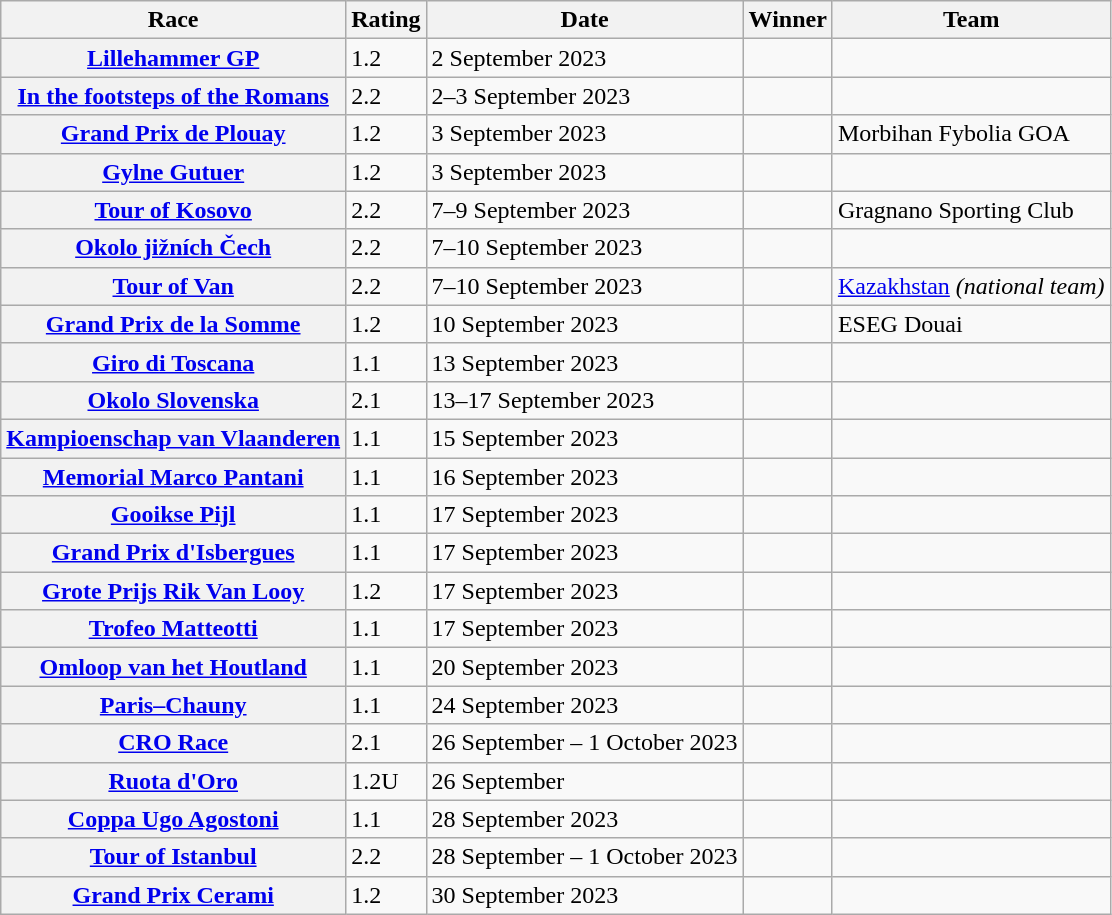<table class="wikitable plainrowheaders">
<tr>
<th scope="col">Race</th>
<th scope="col">Rating</th>
<th scope="col">Date</th>
<th scope="col">Winner</th>
<th scope="col">Team</th>
</tr>
<tr>
<th scope="row"> <a href='#'>Lillehammer GP</a></th>
<td>1.2</td>
<td>2 September 2023</td>
<td></td>
<td></td>
</tr>
<tr>
<th scope="row"> <a href='#'>In the footsteps of the Romans</a></th>
<td>2.2</td>
<td>2–3 September 2023</td>
<td></td>
<td></td>
</tr>
<tr>
<th scope="row"> <a href='#'>Grand Prix de Plouay</a></th>
<td>1.2</td>
<td>3 September 2023</td>
<td></td>
<td>Morbihan Fybolia GOA</td>
</tr>
<tr>
<th scope="row"> <a href='#'>Gylne Gutuer</a></th>
<td>1.2</td>
<td>3 September 2023</td>
<td></td>
<td></td>
</tr>
<tr>
<th scope="row"> <a href='#'>Tour of Kosovo</a></th>
<td>2.2</td>
<td>7–9 September 2023</td>
<td></td>
<td>Gragnano Sporting Club</td>
</tr>
<tr>
<th scope="row"> <a href='#'>Okolo jižních Čech</a></th>
<td>2.2</td>
<td>7–10 September 2023</td>
<td></td>
<td></td>
</tr>
<tr>
<th scope="row"> <a href='#'>Tour of Van</a></th>
<td>2.2</td>
<td>7–10 September 2023</td>
<td></td>
<td><a href='#'>Kazakhstan</a> <em>(national team)</em></td>
</tr>
<tr>
<th scope="row"> <a href='#'>Grand Prix de la Somme</a></th>
<td>1.2</td>
<td>10 September 2023</td>
<td></td>
<td>ESEG Douai</td>
</tr>
<tr>
<th scope="row"> <a href='#'>Giro di Toscana</a></th>
<td>1.1</td>
<td>13 September 2023</td>
<td></td>
<td></td>
</tr>
<tr>
<th scope="row"> <a href='#'>Okolo Slovenska</a></th>
<td>2.1</td>
<td>13–17 September 2023</td>
<td></td>
<td></td>
</tr>
<tr>
<th scope="row"> <a href='#'>Kampioenschap van Vlaanderen</a></th>
<td>1.1</td>
<td>15 September 2023</td>
<td></td>
<td></td>
</tr>
<tr>
<th scope="row"> <a href='#'>Memorial Marco Pantani</a></th>
<td>1.1</td>
<td>16 September 2023</td>
<td></td>
<td></td>
</tr>
<tr>
<th scope="row"> <a href='#'>Gooikse Pijl</a></th>
<td>1.1</td>
<td>17 September 2023</td>
<td></td>
<td></td>
</tr>
<tr>
<th scope="row"> <a href='#'>Grand Prix d'Isbergues</a></th>
<td>1.1</td>
<td>17 September 2023</td>
<td></td>
<td></td>
</tr>
<tr>
<th scope="row"> <a href='#'>Grote Prijs Rik Van Looy</a></th>
<td>1.2</td>
<td>17 September 2023</td>
<td></td>
<td></td>
</tr>
<tr>
<th scope="row"> <a href='#'>Trofeo Matteotti</a></th>
<td>1.1</td>
<td>17 September 2023</td>
<td></td>
<td></td>
</tr>
<tr>
<th scope="row"> <a href='#'>Omloop van het Houtland</a></th>
<td>1.1</td>
<td>20 September 2023</td>
<td></td>
<td></td>
</tr>
<tr>
<th scope="row"> <a href='#'>Paris–Chauny</a></th>
<td>1.1</td>
<td>24 September 2023</td>
<td></td>
<td></td>
</tr>
<tr>
<th scope="row"> <a href='#'>CRO Race</a></th>
<td>2.1</td>
<td>26 September – 1 October 2023</td>
<td></td>
<td></td>
</tr>
<tr>
<th scope="row"> <a href='#'>Ruota d'Oro</a></th>
<td>1.2U</td>
<td>26 September</td>
<td></td>
<td></td>
</tr>
<tr>
<th scope="row"> <a href='#'>Coppa Ugo Agostoni</a></th>
<td>1.1</td>
<td>28 September 2023</td>
<td></td>
<td></td>
</tr>
<tr>
<th scope="row"> <a href='#'>Tour of Istanbul</a></th>
<td>2.2</td>
<td>28 September  – 1 October 2023</td>
<td></td>
<td></td>
</tr>
<tr>
<th scope="row"> <a href='#'>Grand Prix Cerami</a></th>
<td>1.2</td>
<td>30 September 2023</td>
<td></td>
<td></td>
</tr>
</table>
